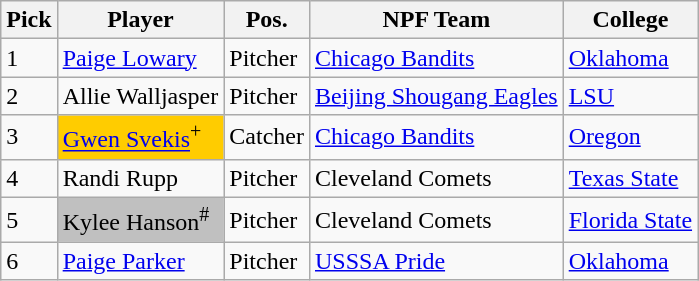<table class="wikitable">
<tr>
<th>Pick</th>
<th>Player</th>
<th>Pos.</th>
<th>NPF Team</th>
<th>College</th>
</tr>
<tr>
<td>1</td>
<td><a href='#'>Paige Lowary</a></td>
<td>Pitcher</td>
<td><a href='#'>Chicago Bandits</a></td>
<td><a href='#'>Oklahoma</a></td>
</tr>
<tr>
<td>2</td>
<td>Allie Walljasper</td>
<td>Pitcher</td>
<td><a href='#'>Beijing Shougang Eagles</a></td>
<td><a href='#'>LSU</a></td>
</tr>
<tr>
<td>3</td>
<td style="background:#FFCC00;"><a href='#'>Gwen Svekis</a><sup>+</sup></td>
<td>Catcher</td>
<td><a href='#'>Chicago Bandits</a></td>
<td><a href='#'>Oregon</a></td>
</tr>
<tr>
<td>4</td>
<td>Randi Rupp</td>
<td>Pitcher</td>
<td>Cleveland Comets</td>
<td><a href='#'>Texas State</a></td>
</tr>
<tr>
<td>5</td>
<td style="background:#C0C0C0;">Kylee Hanson<sup>#</sup></td>
<td>Pitcher</td>
<td>Cleveland Comets</td>
<td><a href='#'>Florida State</a></td>
</tr>
<tr>
<td>6</td>
<td><a href='#'>Paige Parker</a></td>
<td>Pitcher</td>
<td><a href='#'>USSSA Pride</a></td>
<td><a href='#'>Oklahoma</a></td>
</tr>
</table>
